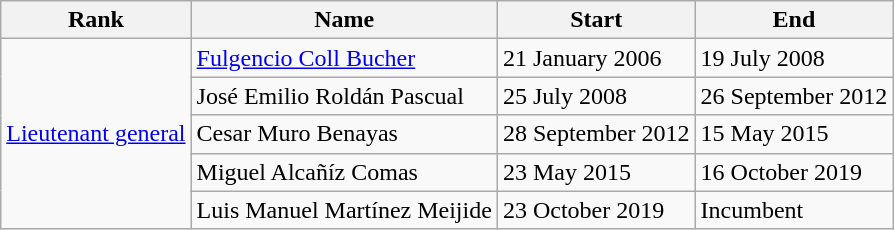<table class="wikitable">
<tr>
<th>Rank</th>
<th>Name</th>
<th>Start</th>
<th>End</th>
</tr>
<tr>
<td rowspan=5><a href='#'>Lieutenant general</a></td>
<td><a href='#'>Fulgencio Coll Bucher</a></td>
<td>21 January 2006</td>
<td>19 July 2008</td>
</tr>
<tr>
<td>José Emilio Roldán Pascual</td>
<td>25 July 2008</td>
<td>26 September 2012</td>
</tr>
<tr>
<td>Cesar Muro Benayas</td>
<td>28 September 2012</td>
<td>15 May 2015</td>
</tr>
<tr>
<td>Miguel Alcañíz Comas</td>
<td>23 May 2015</td>
<td>16 October 2019</td>
</tr>
<tr>
<td>Luis Manuel Martínez Meijide</td>
<td>23 October 2019</td>
<td>Incumbent</td>
</tr>
</table>
